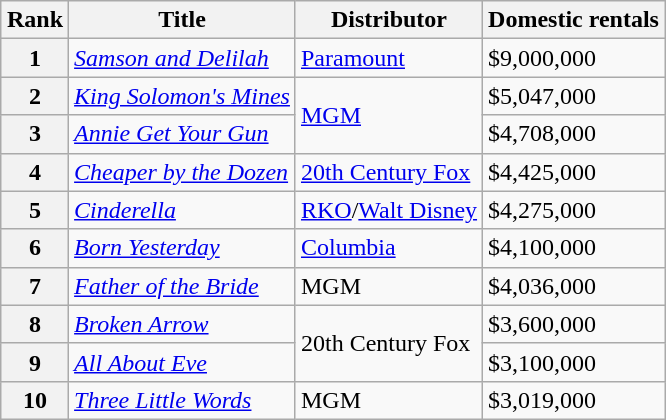<table class="wikitable sortable" style="margin:auto; margin:auto;">
<tr>
<th>Rank</th>
<th>Title</th>
<th>Distributor</th>
<th>Domestic rentals</th>
</tr>
<tr>
<th style="text-align:center;"><strong>1</strong></th>
<td><em><a href='#'>Samson and Delilah</a></em></td>
<td><a href='#'>Paramount</a></td>
<td>$9,000,000</td>
</tr>
<tr>
<th style="text-align:center;"><strong>2</strong></th>
<td><em><a href='#'>King Solomon's Mines</a></em></td>
<td rowspan="2"><a href='#'>MGM</a></td>
<td>$5,047,000</td>
</tr>
<tr>
<th style="text-align:center;"><strong>3</strong></th>
<td><em><a href='#'>Annie Get Your Gun</a></em></td>
<td>$4,708,000</td>
</tr>
<tr>
<th style="text-align:center;"><strong>4</strong></th>
<td><em><a href='#'>Cheaper by the Dozen</a></em></td>
<td><a href='#'>20th Century Fox</a></td>
<td>$4,425,000</td>
</tr>
<tr>
<th style="text-align:center;"><strong>5</strong></th>
<td><em><a href='#'>Cinderella</a></em></td>
<td><a href='#'>RKO</a>/<a href='#'>Walt Disney</a></td>
<td>$4,275,000</td>
</tr>
<tr>
<th style="text-align:center;"><strong>6</strong></th>
<td><em><a href='#'>Born Yesterday</a></em></td>
<td><a href='#'>Columbia</a></td>
<td>$4,100,000</td>
</tr>
<tr>
<th style="text-align:center;"><strong>7</strong></th>
<td><em><a href='#'>Father of the Bride</a></em></td>
<td>MGM</td>
<td>$4,036,000</td>
</tr>
<tr>
<th style="text-align:center;"><strong>8</strong></th>
<td><em><a href='#'>Broken Arrow</a></em></td>
<td rowspan="2">20th Century Fox</td>
<td>$3,600,000</td>
</tr>
<tr>
<th style="text-align:center;"><strong>9</strong></th>
<td><em><a href='#'>All About Eve</a></em></td>
<td>$3,100,000</td>
</tr>
<tr>
<th style="text-align:center;"><strong>10</strong></th>
<td><em><a href='#'>Three Little Words</a></em></td>
<td>MGM</td>
<td>$3,019,000</td>
</tr>
</table>
